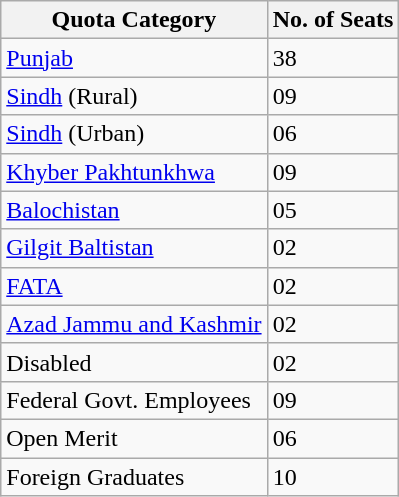<table class="wikitable">
<tr>
<th>Quota Category</th>
<th>No. of Seats</th>
</tr>
<tr>
<td><a href='#'>Punjab</a></td>
<td>38</td>
</tr>
<tr>
<td><a href='#'>Sindh</a> (Rural)</td>
<td>09</td>
</tr>
<tr>
<td><a href='#'>Sindh</a> (Urban)</td>
<td>06</td>
</tr>
<tr>
<td><a href='#'>Khyber Pakhtunkhwa</a></td>
<td>09</td>
</tr>
<tr>
<td><a href='#'>Balochistan</a></td>
<td>05</td>
</tr>
<tr>
<td><a href='#'>Gilgit Baltistan</a></td>
<td>02</td>
</tr>
<tr>
<td><a href='#'>FATA</a></td>
<td>02</td>
</tr>
<tr>
<td><a href='#'>Azad Jammu and Kashmir</a></td>
<td>02</td>
</tr>
<tr>
<td>Disabled</td>
<td>02</td>
</tr>
<tr>
<td>Federal Govt. Employees</td>
<td>09</td>
</tr>
<tr>
<td>Open Merit</td>
<td>06</td>
</tr>
<tr>
<td>Foreign Graduates</td>
<td>10</td>
</tr>
</table>
